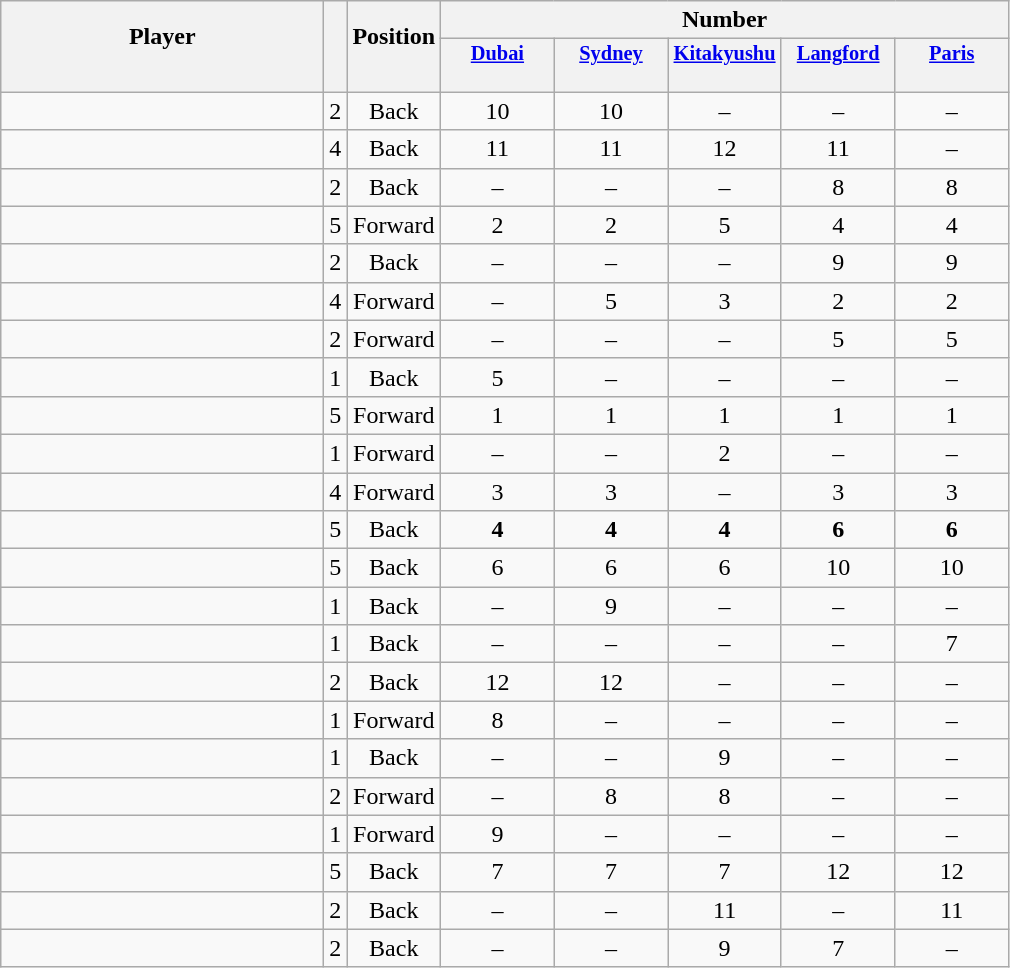<table class="wikitable sortable" style="text-align:center;">
<tr>
<th rowspan="2" style="border-bottom:0; width:13em;">Player</th>
<th rowspan="2" style="border-bottom:0;"></th>
<th rowspan="2" style="border-bottom:0;">Position</th>
<th colspan=5>Number</th>
</tr>
<tr>
<th style="vertical-align:top; width:5.2em; border-bottom:0; padding:2px; font-size:85%;"><a href='#'>Dubai</a></th>
<th style="vertical-align:top; width:5.2em; border-bottom:0; padding:2px; font-size:85%;"><a href='#'>Sydney</a></th>
<th style="vertical-align:top; width:5.2em; border-bottom:0; padding:2px; font-size:85%;"><a href='#'>Kitakyushu</a></th>
<th style="vertical-align:top; width:5.2em; border-bottom:0; padding:2px; font-size:85%;"><a href='#'>Langford</a></th>
<th style="vertical-align:top; width:5.2em; border-bottom:0; padding:2px; font-size:85%;"><a href='#'>Paris</a></th>
</tr>
<tr style="line-height:8px;">
<th style="border-top:0;"> </th>
<th style="border-top:0;"></th>
<th style="border-top:0;"></th>
<th data-sort-type="number" style="border-top:0;"></th>
<th data-sort-type="number" style="border-top:0;"></th>
<th data-sort-type="number" style="border-top:0;"></th>
<th data-sort-type="number" style="border-top:0;"></th>
<th data-sort-type="number" style="border-top:0;"></th>
</tr>
<tr>
<td align=left></td>
<td>2</td>
<td>Back</td>
<td>10</td>
<td>10</td>
<td>–</td>
<td>–</td>
<td>–</td>
</tr>
<tr>
<td align=left></td>
<td>4</td>
<td>Back</td>
<td>11</td>
<td>11</td>
<td>12</td>
<td>11</td>
<td>–</td>
</tr>
<tr>
<td align=left></td>
<td>2</td>
<td>Back</td>
<td>–</td>
<td>–</td>
<td>–</td>
<td>8</td>
<td>8</td>
</tr>
<tr>
<td align=left></td>
<td>5</td>
<td>Forward</td>
<td>2</td>
<td>2</td>
<td>5</td>
<td>4</td>
<td>4</td>
</tr>
<tr>
<td align=left></td>
<td>2</td>
<td>Back</td>
<td>–</td>
<td>–</td>
<td>–</td>
<td>9</td>
<td>9</td>
</tr>
<tr>
<td align=left></td>
<td>4</td>
<td>Forward</td>
<td>–</td>
<td>5</td>
<td>3</td>
<td>2</td>
<td>2</td>
</tr>
<tr>
<td align=left></td>
<td>2</td>
<td>Forward</td>
<td>–</td>
<td>–</td>
<td>–</td>
<td>5</td>
<td>5</td>
</tr>
<tr>
<td align=left></td>
<td>1</td>
<td>Back</td>
<td>5</td>
<td>–</td>
<td>–</td>
<td>–</td>
<td>–</td>
</tr>
<tr>
<td align=left></td>
<td>5</td>
<td>Forward</td>
<td>1</td>
<td>1</td>
<td>1</td>
<td>1</td>
<td>1</td>
</tr>
<tr>
<td align=left></td>
<td>1</td>
<td>Forward</td>
<td>–</td>
<td>–</td>
<td>2</td>
<td>–</td>
<td>–</td>
</tr>
<tr>
<td align=left></td>
<td>4</td>
<td>Forward</td>
<td>3</td>
<td>3</td>
<td>–</td>
<td>3</td>
<td>3</td>
</tr>
<tr>
<td align=left></td>
<td>5</td>
<td>Back</td>
<td><strong>4</strong></td>
<td><strong>4</strong></td>
<td><strong>4</strong></td>
<td><strong>6</strong></td>
<td><strong>6</strong></td>
</tr>
<tr>
<td align=left></td>
<td>5</td>
<td>Back</td>
<td>6</td>
<td>6</td>
<td>6</td>
<td>10</td>
<td>10</td>
</tr>
<tr>
<td align=left></td>
<td>1</td>
<td>Back</td>
<td>–</td>
<td>9</td>
<td>–</td>
<td>–</td>
<td>–</td>
</tr>
<tr>
<td align=left></td>
<td>1</td>
<td>Back</td>
<td>–</td>
<td>–</td>
<td>–</td>
<td>–</td>
<td>7</td>
</tr>
<tr>
<td align=left></td>
<td>2</td>
<td>Back</td>
<td>12</td>
<td>12</td>
<td>–</td>
<td>–</td>
<td>–</td>
</tr>
<tr>
<td align=left></td>
<td>1</td>
<td>Forward</td>
<td>8</td>
<td>–</td>
<td>–</td>
<td>–</td>
<td>–</td>
</tr>
<tr>
<td align=left></td>
<td>1</td>
<td>Back</td>
<td>–</td>
<td>–</td>
<td>9</td>
<td>–</td>
<td>–</td>
</tr>
<tr>
<td align=left></td>
<td>2</td>
<td>Forward</td>
<td>–</td>
<td>8</td>
<td>8</td>
<td>–</td>
<td>–</td>
</tr>
<tr>
<td align=left></td>
<td>1</td>
<td>Forward</td>
<td>9</td>
<td>–</td>
<td>–</td>
<td>–</td>
<td>–</td>
</tr>
<tr>
<td align=left></td>
<td>5</td>
<td>Back</td>
<td>7</td>
<td>7</td>
<td>7</td>
<td>12</td>
<td>12</td>
</tr>
<tr>
<td align=left></td>
<td>2</td>
<td>Back</td>
<td>–</td>
<td>–</td>
<td>11</td>
<td>–</td>
<td>11</td>
</tr>
<tr>
<td align=left></td>
<td>2</td>
<td>Back</td>
<td>–</td>
<td>–</td>
<td>9</td>
<td>7</td>
<td>–</td>
</tr>
</table>
